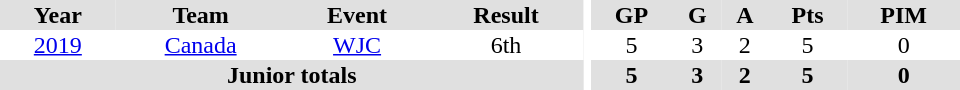<table border="0" cellpadding="1" cellspacing="0" ID="Table3" style="text-align:center; width:40em">
<tr style="background:#e0e0e0;">
<th>Year</th>
<th>Team</th>
<th>Event</th>
<th>Result</th>
<th rowspan="99" style="background:#fff;"></th>
<th>GP</th>
<th>G</th>
<th>A</th>
<th>Pts</th>
<th>PIM</th>
</tr>
<tr>
<td><a href='#'>2019</a></td>
<td><a href='#'>Canada</a></td>
<td><a href='#'>WJC</a></td>
<td>6th</td>
<td>5</td>
<td>3</td>
<td>2</td>
<td>5</td>
<td>0</td>
</tr>
<tr style="background:#e0e0e0;">
<th colspan="4">Junior totals</th>
<th>5</th>
<th>3</th>
<th>2</th>
<th>5</th>
<th>0</th>
</tr>
</table>
